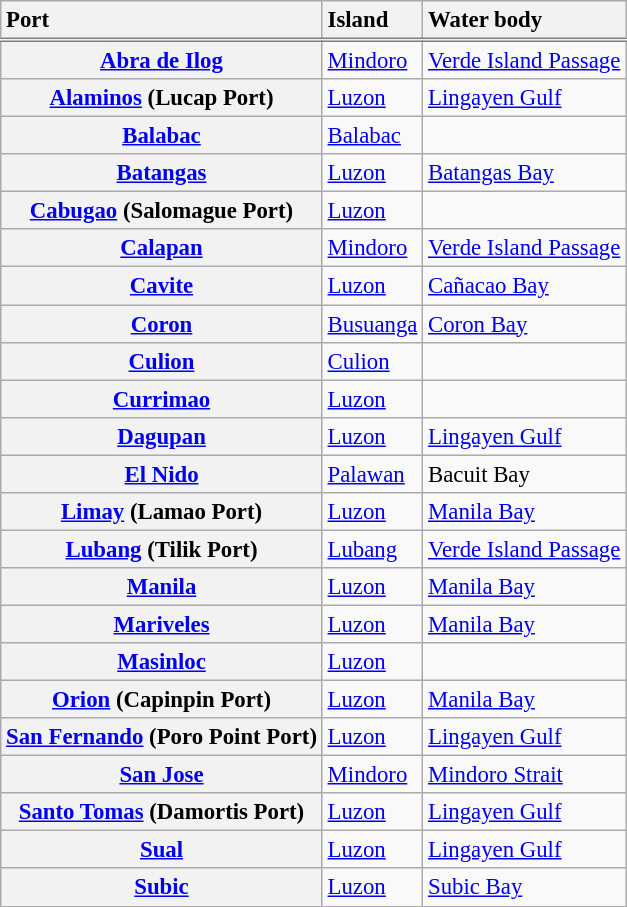<table class="wikitable sortable plainrowheaders" style="font-size:95%;">
<tr style="border-bottom:double grey;">
<th scope="col" style="text-align:left;">Port </th>
<th scope="col" style="text-align:left;">Island</th>
<th scope="col" style="text-align:left;">Water body</th>
</tr>
<tr>
<th scope="row"><a href='#'>Abra de Ilog</a></th>
<td><a href='#'>Mindoro</a></td>
<td><a href='#'>Verde Island Passage</a></td>
</tr>
<tr>
<th scope="row"><a href='#'>Alaminos</a> (Lucap Port)</th>
<td><a href='#'>Luzon</a></td>
<td><a href='#'>Lingayen Gulf</a></td>
</tr>
<tr>
<th scope="row"><a href='#'>Balabac</a></th>
<td><a href='#'>Balabac</a></td>
<td></td>
</tr>
<tr>
<th scope="row"><a href='#'>Batangas</a></th>
<td><a href='#'>Luzon</a></td>
<td><a href='#'>Batangas Bay</a></td>
</tr>
<tr>
<th scope="row"><a href='#'>Cabugao</a> (Salomague Port)</th>
<td><a href='#'>Luzon</a></td>
<td></td>
</tr>
<tr>
<th scope="row"><a href='#'>Calapan</a></th>
<td><a href='#'>Mindoro</a></td>
<td><a href='#'>Verde Island Passage</a></td>
</tr>
<tr>
<th scope="row"><a href='#'>Cavite</a></th>
<td><a href='#'>Luzon</a></td>
<td><a href='#'>Cañacao Bay</a></td>
</tr>
<tr>
<th scope="row"><a href='#'>Coron</a></th>
<td><a href='#'>Busuanga</a></td>
<td><a href='#'>Coron Bay</a></td>
</tr>
<tr>
<th scope="row"><a href='#'>Culion</a></th>
<td><a href='#'>Culion</a></td>
<td></td>
</tr>
<tr>
<th scope="row"><a href='#'>Currimao</a></th>
<td><a href='#'>Luzon</a></td>
<td></td>
</tr>
<tr>
<th scope="row"><a href='#'>Dagupan</a></th>
<td><a href='#'>Luzon</a></td>
<td><a href='#'>Lingayen Gulf</a></td>
</tr>
<tr>
<th scope="row"><a href='#'>El Nido</a></th>
<td><a href='#'>Palawan</a></td>
<td>Bacuit Bay</td>
</tr>
<tr>
<th scope="row"><a href='#'>Limay</a> (Lamao Port)</th>
<td><a href='#'>Luzon</a></td>
<td><a href='#'>Manila Bay</a></td>
</tr>
<tr>
<th scope="row"><a href='#'>Lubang</a> (Tilik Port)</th>
<td><a href='#'>Lubang</a></td>
<td><a href='#'>Verde Island Passage</a></td>
</tr>
<tr>
<th scope="row"><a href='#'>Manila</a></th>
<td><a href='#'>Luzon</a></td>
<td><a href='#'>Manila Bay</a></td>
</tr>
<tr>
<th scope="row"><a href='#'>Mariveles</a></th>
<td><a href='#'>Luzon</a></td>
<td><a href='#'>Manila Bay</a></td>
</tr>
<tr>
<th scope="row"><a href='#'>Masinloc</a></th>
<td><a href='#'>Luzon</a></td>
<td></td>
</tr>
<tr>
<th scope="row"><a href='#'>Orion</a> (Capinpin Port)</th>
<td><a href='#'>Luzon</a></td>
<td><a href='#'>Manila Bay</a></td>
</tr>
<tr>
<th scope="row"><a href='#'>San Fernando</a> (Poro Point Port)</th>
<td><a href='#'>Luzon</a></td>
<td><a href='#'>Lingayen Gulf</a></td>
</tr>
<tr>
<th scope="row"><a href='#'>San Jose</a></th>
<td><a href='#'>Mindoro</a></td>
<td><a href='#'>Mindoro Strait</a></td>
</tr>
<tr>
<th scope="row"><a href='#'>Santo Tomas</a> (Damortis Port)</th>
<td><a href='#'>Luzon</a></td>
<td><a href='#'>Lingayen Gulf</a></td>
</tr>
<tr>
<th scope="row"><a href='#'>Sual</a></th>
<td><a href='#'>Luzon</a></td>
<td><a href='#'>Lingayen Gulf</a></td>
</tr>
<tr>
<th scope="row"><a href='#'>Subic</a></th>
<td><a href='#'>Luzon</a></td>
<td><a href='#'>Subic Bay</a></td>
</tr>
</table>
